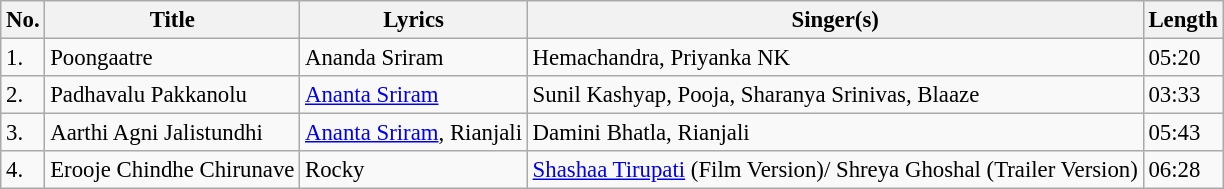<table class="wikitable tracklist" style="font-size:95%;">
<tr>
<th>No.</th>
<th>Title</th>
<th>Lyrics</th>
<th>Singer(s)</th>
<th>Length</th>
</tr>
<tr>
<td>1.</td>
<td>Poongaatre</td>
<td>Ananda Sriram</td>
<td>Hemachandra, Priyanka NK</td>
<td>05:20</td>
</tr>
<tr>
<td>2.</td>
<td>Padhavalu Pakkanolu</td>
<td><a href='#'>Ananta Sriram</a></td>
<td>Sunil Kashyap, Pooja, Sharanya Srinivas, Blaaze</td>
<td>03:33</td>
</tr>
<tr>
<td>3.</td>
<td>Aarthi Agni Jalistundhi</td>
<td><a href='#'>Ananta Sriram</a>, Rianjali</td>
<td>Damini Bhatla, Rianjali</td>
<td>05:43</td>
</tr>
<tr>
<td>4.</td>
<td>Erooje Chindhe Chirunave</td>
<td>Rocky</td>
<td><a href='#'>Shashaa Tirupati</a> (Film Version)/ Shreya Ghoshal (Trailer Version)</td>
<td>06:28</td>
</tr>
</table>
